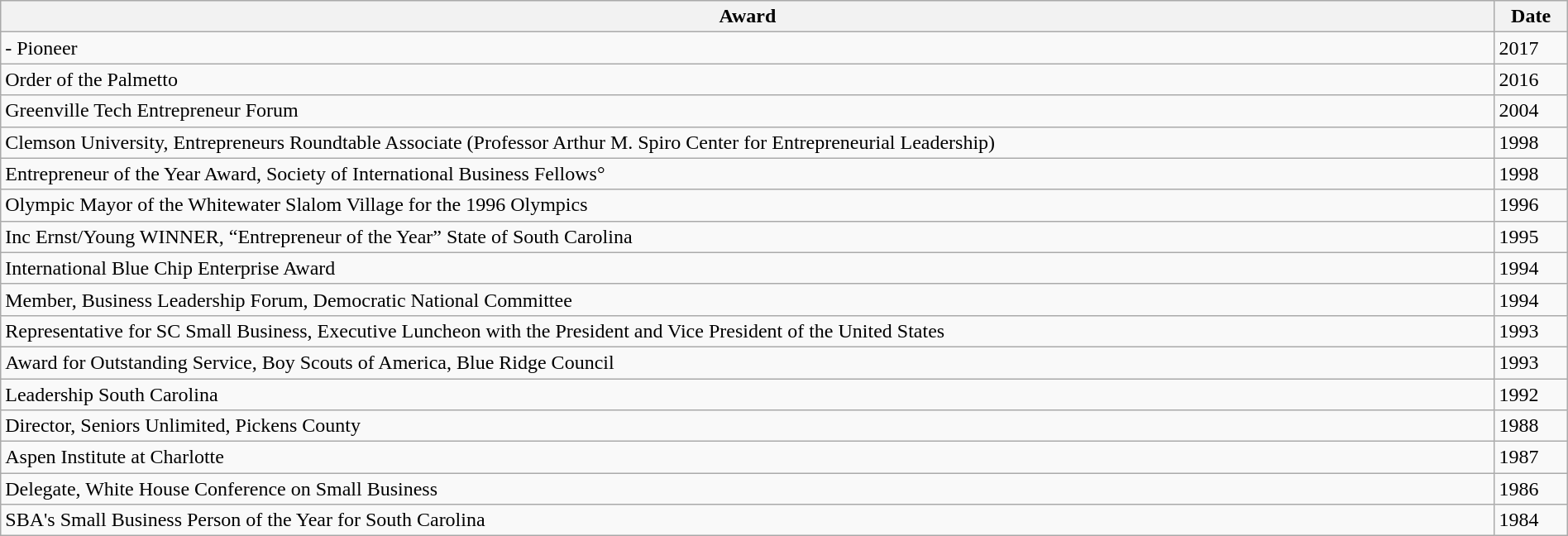<table class=wikitable style="width:100%">
<tr>
<th>Award</th>
<th>Date</th>
</tr>
<tr>
<td> - Pioneer</td>
<td>2017</td>
</tr>
<tr>
<td>Order of the Palmetto</td>
<td>2016</td>
</tr>
<tr>
<td>Greenville Tech Entrepreneur Forum</td>
<td>2004</td>
</tr>
<tr>
<td>Clemson University, Entrepreneurs Roundtable Associate (Professor Arthur M. Spiro Center for Entrepreneurial Leadership)</td>
<td>1998</td>
</tr>
<tr>
<td>Entrepreneur of the Year Award, Society of International Business Fellows°</td>
<td>1998</td>
</tr>
<tr>
<td>Olympic Mayor of the Whitewater Slalom Village for the 1996 Olympics</td>
<td>1996</td>
</tr>
<tr>
<td>Inc Ernst/Young WINNER, “Entrepreneur of the Year” State of South Carolina</td>
<td>1995</td>
</tr>
<tr>
<td>International Blue Chip Enterprise Award</td>
<td>1994</td>
</tr>
<tr>
<td>Member, Business Leadership Forum, Democratic National Committee</td>
<td>1994</td>
</tr>
<tr>
<td>Representative for SC Small Business, Executive Luncheon with the President and Vice President of the United States</td>
<td>1993</td>
</tr>
<tr>
<td>Award for Outstanding Service, Boy Scouts of America, Blue Ridge Council</td>
<td>1993</td>
</tr>
<tr>
<td>Leadership South Carolina</td>
<td>1992</td>
</tr>
<tr>
<td>Director, Seniors Unlimited, Pickens County</td>
<td>1988</td>
</tr>
<tr>
<td>Aspen Institute at Charlotte</td>
<td>1987</td>
</tr>
<tr>
<td>Delegate, White House Conference on Small Business</td>
<td>1986</td>
</tr>
<tr>
<td>SBA's Small Business Person of the Year for South Carolina</td>
<td>1984</td>
</tr>
</table>
